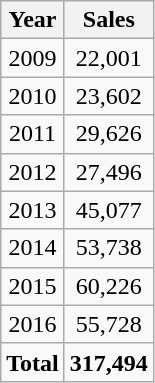<table class="wikitable" style="float:center; clear:center; margin:0 0 1em 1em; text-align:center;">
<tr>
<th>Year</th>
<th>Sales</th>
</tr>
<tr>
<td>2009</td>
<td>22,001</td>
</tr>
<tr>
<td>2010</td>
<td>23,602</td>
</tr>
<tr>
<td>2011</td>
<td>29,626</td>
</tr>
<tr>
<td>2012</td>
<td>27,496</td>
</tr>
<tr>
<td>2013</td>
<td>45,077</td>
</tr>
<tr>
<td>2014</td>
<td>53,738</td>
</tr>
<tr>
<td>2015</td>
<td>60,226</td>
</tr>
<tr>
<td>2016</td>
<td>55,728</td>
</tr>
<tr>
<td><strong>Total</strong></td>
<td><strong>317,494</strong></td>
</tr>
</table>
